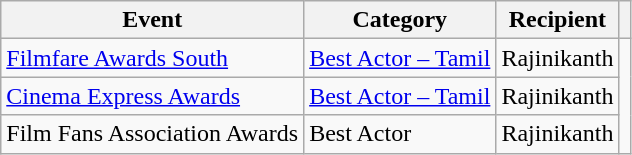<table class="wikitable">
<tr>
<th>Event</th>
<th>Category</th>
<th>Recipient</th>
<th></th>
</tr>
<tr>
<td><a href='#'>Filmfare Awards South</a></td>
<td><a href='#'>Best Actor – Tamil</a></td>
<td>Rajinikanth</td>
<td rowspan="3" style="text-align: center;"><br></td>
</tr>
<tr>
<td><a href='#'>Cinema Express Awards</a></td>
<td><a href='#'>Best Actor – Tamil</a></td>
<td>Rajinikanth</td>
</tr>
<tr>
<td>Film Fans Association Awards</td>
<td>Best Actor</td>
<td>Rajinikanth</td>
</tr>
</table>
